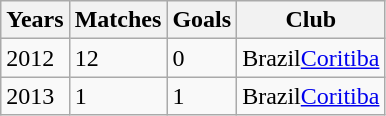<table class="wikitable">
<tr>
<th>Years</th>
<th>Matches</th>
<th>Goals</th>
<th>Club</th>
</tr>
<tr>
<td>2012</td>
<td>12</td>
<td>0</td>
<td>Brazil<a href='#'>Coritiba</a></td>
</tr>
<tr>
<td>2013</td>
<td>1</td>
<td>1</td>
<td>Brazil<a href='#'>Coritiba</a></td>
</tr>
</table>
